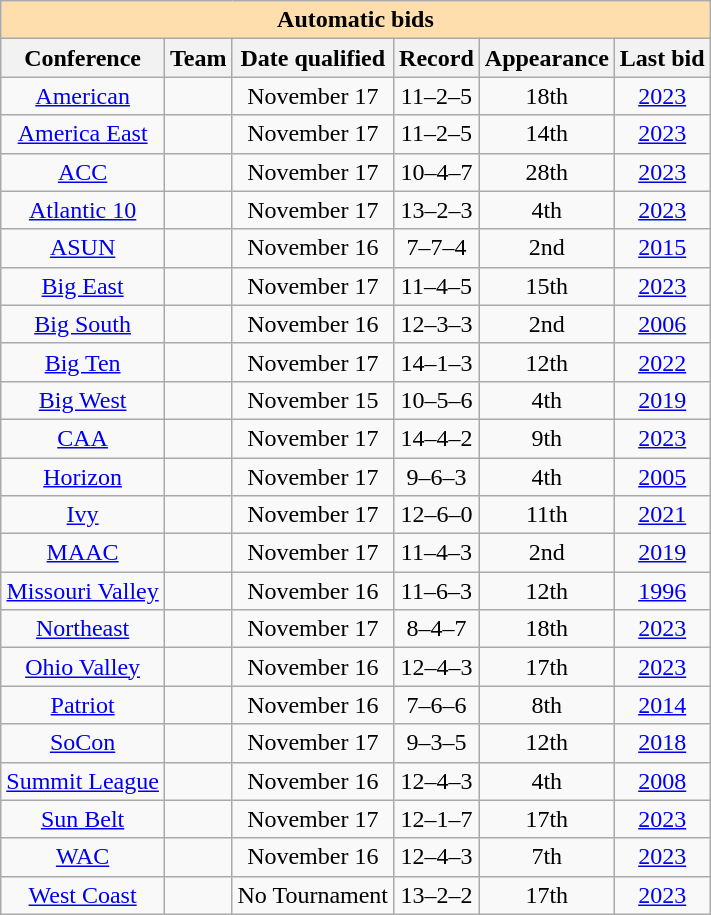<table class="wikitable sortable" style="text-align: center;">
<tr>
<th colspan="6" style="background:#ffdead;">Automatic bids</th>
</tr>
<tr>
<th scope="col">Conference</th>
<th scope="col">Team</th>
<th scope="col">Date qualified</th>
<th scope="col" data-sort-type="number">Record</th>
<th scope="col">Appearance</th>
<th scope="col">Last bid</th>
</tr>
<tr>
<td><a href='#'>American</a></td>
<td style=><a href='#'></a></td>
<td rowspan=1>November 17</td>
<td>11–2–5</td>
<td>18th</td>
<td><a href='#'>2023</a></td>
</tr>
<tr>
<td><a href='#'>America East</a></td>
<td style=><a href='#'></a></td>
<td rowspan=1>November 17</td>
<td>11–2–5</td>
<td>14th</td>
<td><a href='#'>2023</a></td>
</tr>
<tr>
<td><a href='#'>ACC</a></td>
<td style=><a href='#'></a></td>
<td rowspan=1>November 17</td>
<td>10–4–7</td>
<td>28th</td>
<td><a href='#'>2023</a></td>
</tr>
<tr>
<td><a href='#'>Atlantic 10</a></td>
<td style=><a href='#'></a></td>
<td rowspan=1>November 17</td>
<td>13–2–3</td>
<td>4th</td>
<td><a href='#'>2023</a></td>
</tr>
<tr>
<td><a href='#'>ASUN</a></td>
<td style=><a href='#'></a></td>
<td rowspan=1>November 16</td>
<td>7–7–4</td>
<td>2nd</td>
<td><a href='#'>2015</a></td>
</tr>
<tr>
<td><a href='#'>Big East</a></td>
<td style=><a href='#'></a></td>
<td rowspan=1>November 17</td>
<td>11–4–5</td>
<td>15th</td>
<td><a href='#'>2023</a></td>
</tr>
<tr>
<td><a href='#'>Big South</a></td>
<td style=><a href='#'></a></td>
<td rowspan=1>November 16</td>
<td>12–3–3</td>
<td>2nd</td>
<td><a href='#'>2006</a></td>
</tr>
<tr>
<td><a href='#'>Big Ten</a></td>
<td style=><a href='#'></a></td>
<td rowspan=1>November 17</td>
<td>14–1–3</td>
<td>12th</td>
<td><a href='#'>2022</a></td>
</tr>
<tr>
<td><a href='#'>Big West</a></td>
<td style=><a href='#'></a></td>
<td rowspan=1>November 15</td>
<td>10–5–6</td>
<td>4th</td>
<td><a href='#'>2019</a></td>
</tr>
<tr>
<td><a href='#'>CAA</a></td>
<td style=><a href='#'></a></td>
<td rowspan=1>November 17</td>
<td>14–4–2</td>
<td>9th</td>
<td><a href='#'>2023</a></td>
</tr>
<tr>
<td><a href='#'>Horizon</a></td>
<td style=><a href='#'></a></td>
<td rowspan=1>November 17</td>
<td>9–6–3</td>
<td>4th</td>
<td><a href='#'>2005</a></td>
</tr>
<tr>
<td><a href='#'>Ivy</a></td>
<td style=><a href='#'></a></td>
<td rowspan=1>November 17</td>
<td>12–6–0</td>
<td>11th</td>
<td><a href='#'>2021</a></td>
</tr>
<tr>
<td><a href='#'>MAAC</a></td>
<td style=><a href='#'></a></td>
<td rowspan=1>November 17</td>
<td>11–4–3</td>
<td>2nd</td>
<td><a href='#'>2019</a></td>
</tr>
<tr>
<td><a href='#'>Missouri Valley</a></td>
<td style=><a href='#'></a></td>
<td rowspan=1>November 16</td>
<td>11–6–3</td>
<td>12th</td>
<td><a href='#'>1996</a></td>
</tr>
<tr>
<td><a href='#'>Northeast</a></td>
<td style=><a href='#'></a></td>
<td rowspan=1>November 17</td>
<td>8–4–7</td>
<td>18th</td>
<td><a href='#'>2023</a></td>
</tr>
<tr>
<td><a href='#'>Ohio Valley</a></td>
<td style=><a href='#'></a></td>
<td rowspan=1>November 16</td>
<td>12–4–3</td>
<td>17th</td>
<td><a href='#'>2023</a></td>
</tr>
<tr>
<td><a href='#'>Patriot</a></td>
<td style=><a href='#'></a></td>
<td rowspan=1>November 16</td>
<td>7–6–6</td>
<td>8th</td>
<td><a href='#'>2014</a></td>
</tr>
<tr>
<td><a href='#'>SoCon</a></td>
<td style=><a href='#'></a></td>
<td rowspan=1>November 17</td>
<td>9–3–5</td>
<td>12th</td>
<td><a href='#'>2018</a></td>
</tr>
<tr>
<td><a href='#'>Summit League</a></td>
<td style=><a href='#'></a></td>
<td rowspan=1>November 16</td>
<td>12–4–3</td>
<td>4th</td>
<td><a href='#'>2008</a></td>
</tr>
<tr>
<td><a href='#'>Sun Belt</a></td>
<td style=><a href='#'></a></td>
<td rowspan=1>November 17</td>
<td>12–1–7</td>
<td>17th</td>
<td><a href='#'>2023</a></td>
</tr>
<tr>
<td><a href='#'>WAC</a></td>
<td style=><a href='#'></a></td>
<td rowspan=1>November 16</td>
<td>12–4–3</td>
<td>7th</td>
<td><a href='#'>2023</a></td>
</tr>
<tr>
<td><a href='#'>West Coast</a></td>
<td style=><a href='#'></a></td>
<td rowspan=1>No Tournament</td>
<td>13–2–2</td>
<td>17th</td>
<td><a href='#'>2023</a></td>
</tr>
</table>
